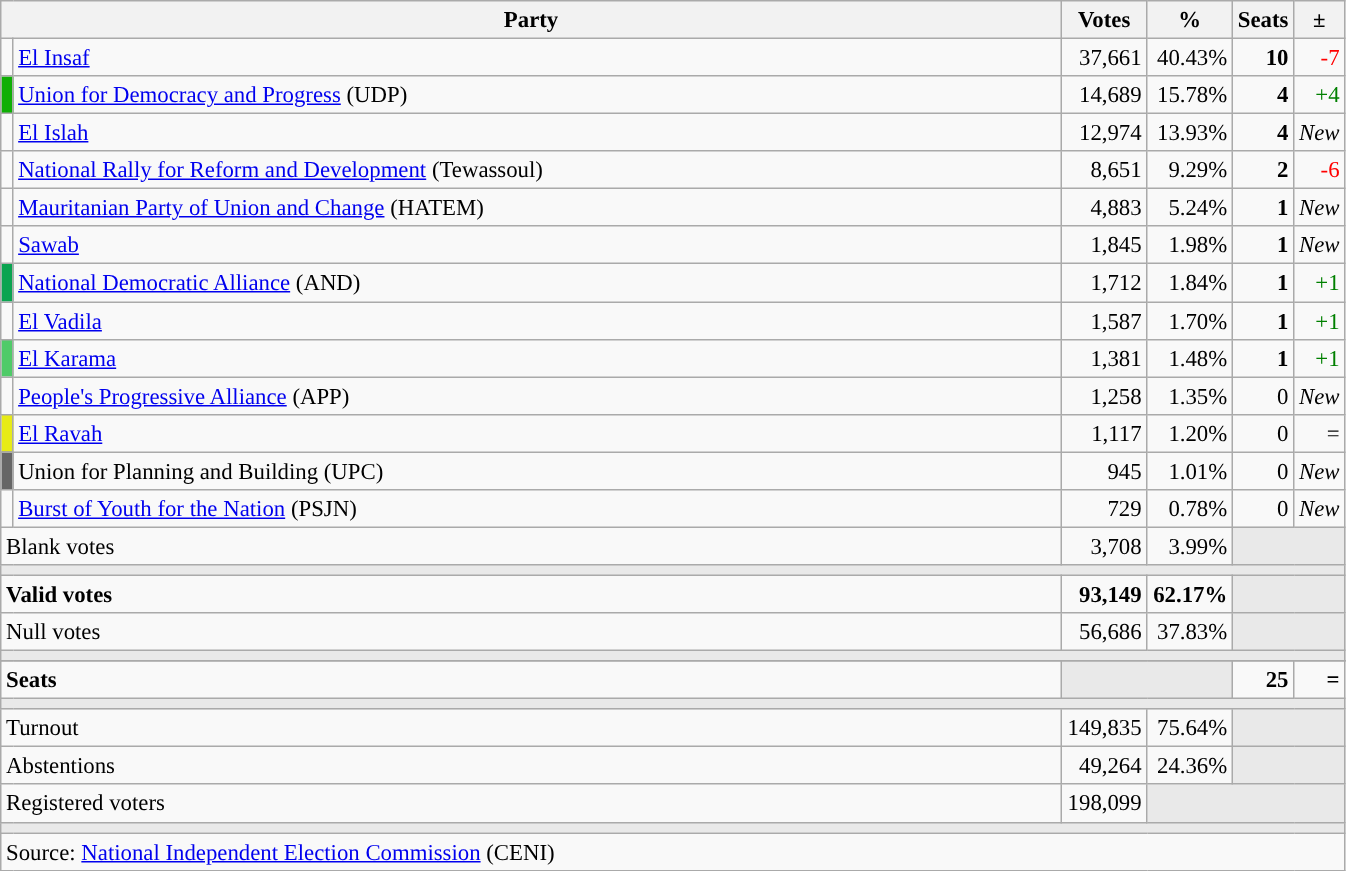<table class="wikitable" style="text-align:right;font-size:95%;">
<tr>
<th width="700" colspan="2">Party</th>
<th width="50">Votes</th>
<th width="50">%</th>
<th width="25">Seats</th>
<th width="20">±</th>
</tr>
<tr>
<td width="1" style="color:inherit;background:"></td>
<td style="text-align:left;"><a href='#'>El Insaf</a></td>
<td>37,661</td>
<td>40.43%</td>
<td><strong>10</strong></td>
<td style="color:red;">-7</td>
</tr>
<tr>
<td width="1" style="color:inherit;background:#0FAF05;"></td>
<td style="text-align:left;"><a href='#'>Union for Democracy and Progress</a> (UDP)</td>
<td>14,689</td>
<td>15.78%</td>
<td><strong>4</strong></td>
<td style="color:green;">+4</td>
</tr>
<tr>
<td width="1" style="color:inherit;background:"></td>
<td style="text-align:left;"><a href='#'>El Islah</a></td>
<td>12,974</td>
<td>13.93%</td>
<td><strong>4</strong></td>
<td><em>New</em></td>
</tr>
<tr>
<td width="1" style="color:inherit;background:"></td>
<td style="text-align:left;"><a href='#'>National Rally for Reform and Development</a> (Tewassoul)</td>
<td>8,651</td>
<td>9.29%</td>
<td><strong>2</strong></td>
<td style="color:red;">-6</td>
</tr>
<tr>
<td width="1" style="color:inherit;background:"></td>
<td style="text-align:left;"><a href='#'>Mauritanian Party of Union and Change</a> (HATEM)</td>
<td>4,883</td>
<td>5.24%</td>
<td><strong>1</strong></td>
<td><em>New</em></td>
</tr>
<tr>
<td width="1" style="color:inherit;background:"></td>
<td style="text-align:left;"><a href='#'>Sawab</a></td>
<td>1,845</td>
<td>1.98%</td>
<td><strong>1</strong></td>
<td><em>New</em></td>
</tr>
<tr>
<td width="1" style="color:inherit;background:#0AA450;"></td>
<td style="text-align:left;"><a href='#'>National Democratic Alliance</a> (AND)</td>
<td>1,712</td>
<td>1.84%</td>
<td><strong>1</strong></td>
<td style="color:green;">+1</td>
</tr>
<tr>
<td width="1" style="color:inherit;background:"></td>
<td style="text-align:left;"><a href='#'>El Vadila</a></td>
<td>1,587</td>
<td>1.70%</td>
<td><strong>1</strong></td>
<td style="color:green;">+1</td>
</tr>
<tr>
<td width="1" style="color:inherit;background:#4FCB68;"></td>
<td style="text-align:left;"><a href='#'>El Karama</a></td>
<td>1,381</td>
<td>1.48%</td>
<td><strong>1</strong></td>
<td style="color:green;">+1</td>
</tr>
<tr>
<td width="1" style="color:inherit;background:"></td>
<td style="text-align:left;"><a href='#'>People's Progressive Alliance</a> (APP)</td>
<td>1,258</td>
<td>1.35%</td>
<td>0</td>
<td><em>New</em></td>
</tr>
<tr>
<td width="1" style="color:inherit;background:#E7EB16;"></td>
<td style="text-align:left;"><a href='#'>El Ravah</a></td>
<td>1,117</td>
<td>1.20%</td>
<td>0</td>
<td>=</td>
</tr>
<tr>
<td width="1" style="color:inherit;background:#666666;"></td>
<td style="text-align:left;">Union for Planning and Building (UPC)</td>
<td>945</td>
<td>1.01%</td>
<td>0</td>
<td><em>New</em></td>
</tr>
<tr>
<td width="1" style="color:inherit;background:"></td>
<td style="text-align:left;"><a href='#'>Burst of Youth for the Nation</a> (PSJN)</td>
<td>729</td>
<td>0.78%</td>
<td>0</td>
<td><em>New</em></td>
</tr>
<tr>
<td colspan="2" style="text-align:left;">Blank votes</td>
<td>3,708</td>
<td>3.99%</td>
<td colspan="2" style="background:#E9E9E9;"></td>
</tr>
<tr>
<td colspan="6" style="background:#E9E9E9;"></td>
</tr>
<tr style="font-weight:bold;">
<td colspan="2" style="text-align:left;">Valid votes</td>
<td>93,149</td>
<td>62.17%</td>
<td colspan="2" style="background:#E9E9E9;"></td>
</tr>
<tr>
<td colspan="2" style="text-align:left;">Null votes</td>
<td>56,686</td>
<td>37.83%</td>
<td colspan="2" style="background:#E9E9E9;"></td>
</tr>
<tr>
<td colspan="6" style="background:#E9E9E9;"></td>
</tr>
<tr>
</tr>
<tr style="font-weight:bold;">
<td colspan="2" style="text-align:left;">Seats</td>
<td colspan="2" style="background:#E9E9E9;"></td>
<td>25</td>
<td>=</td>
</tr>
<tr>
<td colspan="6" style="background:#E9E9E9;"></td>
</tr>
<tr>
<td colspan="2" style="text-align:left;">Turnout</td>
<td>149,835</td>
<td>75.64%</td>
<td colspan="2" style="background:#E9E9E9;"></td>
</tr>
<tr>
<td colspan="2" style="text-align:left;">Abstentions</td>
<td>49,264</td>
<td>24.36%</td>
<td colspan="2" style="background:#E9E9E9;"></td>
</tr>
<tr>
<td colspan="2" style="text-align:left;">Registered voters</td>
<td>198,099</td>
<td colspan="3" style="background:#E9E9E9;"></td>
</tr>
<tr>
<td colspan="6" style="background:#E9E9E9;"></td>
</tr>
<tr>
<td colspan="6" style="text-align:left;">Source: <a href='#'>National Independent Election Commission</a> (CENI)</td>
</tr>
</table>
